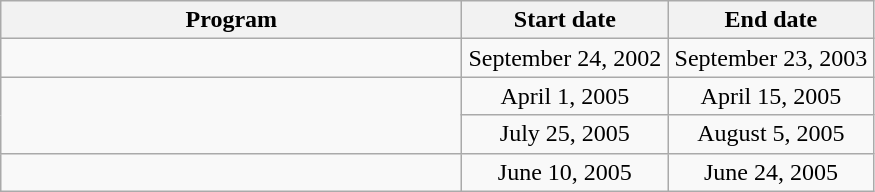<table class="wikitable" style="text-align:center">
<tr>
<th width=300>Program</th>
<th width=130>Start date</th>
<th width=130>End date</th>
</tr>
<tr>
<td></td>
<td>September 24, 2002</td>
<td>September 23, 2003</td>
</tr>
<tr>
<td rowspan="2"></td>
<td>April 1, 2005</td>
<td>April 15, 2005</td>
</tr>
<tr>
<td>July 25, 2005</td>
<td>August 5, 2005</td>
</tr>
<tr>
<td></td>
<td>June 10, 2005</td>
<td>June 24, 2005</td>
</tr>
</table>
